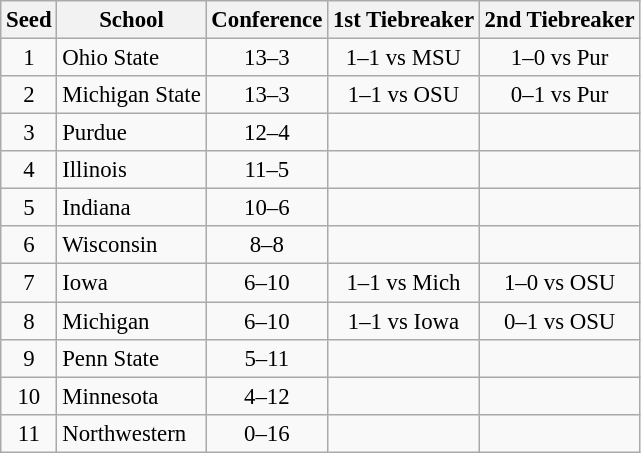<table class="wikitable" style="font-size: 95%; text-align:center;">
<tr>
<th>Seed</th>
<th>School</th>
<th>Conference</th>
<th>1st Tiebreaker</th>
<th>2nd Tiebreaker</th>
</tr>
<tr>
<td>1</td>
<td align=left>Ohio State</td>
<td>13–3</td>
<td>1–1 vs MSU</td>
<td>1–0 vs Pur</td>
</tr>
<tr>
<td>2</td>
<td align=left>Michigan State</td>
<td>13–3</td>
<td>1–1 vs OSU</td>
<td>0–1 vs Pur</td>
</tr>
<tr>
<td>3</td>
<td align=left>Purdue</td>
<td>12–4</td>
<td></td>
<td></td>
</tr>
<tr>
<td>4</td>
<td align=left>Illinois</td>
<td>11–5</td>
<td></td>
<td></td>
</tr>
<tr>
<td>5</td>
<td align=left>Indiana</td>
<td>10–6</td>
<td></td>
<td></td>
</tr>
<tr>
<td>6</td>
<td align=left>Wisconsin</td>
<td>8–8</td>
<td></td>
<td></td>
</tr>
<tr>
<td>7</td>
<td align=left>Iowa</td>
<td>6–10</td>
<td>1–1 vs Mich</td>
<td>1–0 vs OSU</td>
</tr>
<tr>
<td>8</td>
<td align=left>Michigan</td>
<td>6–10</td>
<td>1–1 vs Iowa</td>
<td>0–1 vs OSU</td>
</tr>
<tr>
<td>9</td>
<td align=left>Penn State</td>
<td>5–11</td>
<td></td>
<td></td>
</tr>
<tr>
<td>10</td>
<td align=left>Minnesota</td>
<td>4–12</td>
<td></td>
<td></td>
</tr>
<tr>
<td>11</td>
<td align=left>Northwestern</td>
<td>0–16</td>
<td></td>
<td></td>
</tr>
</table>
